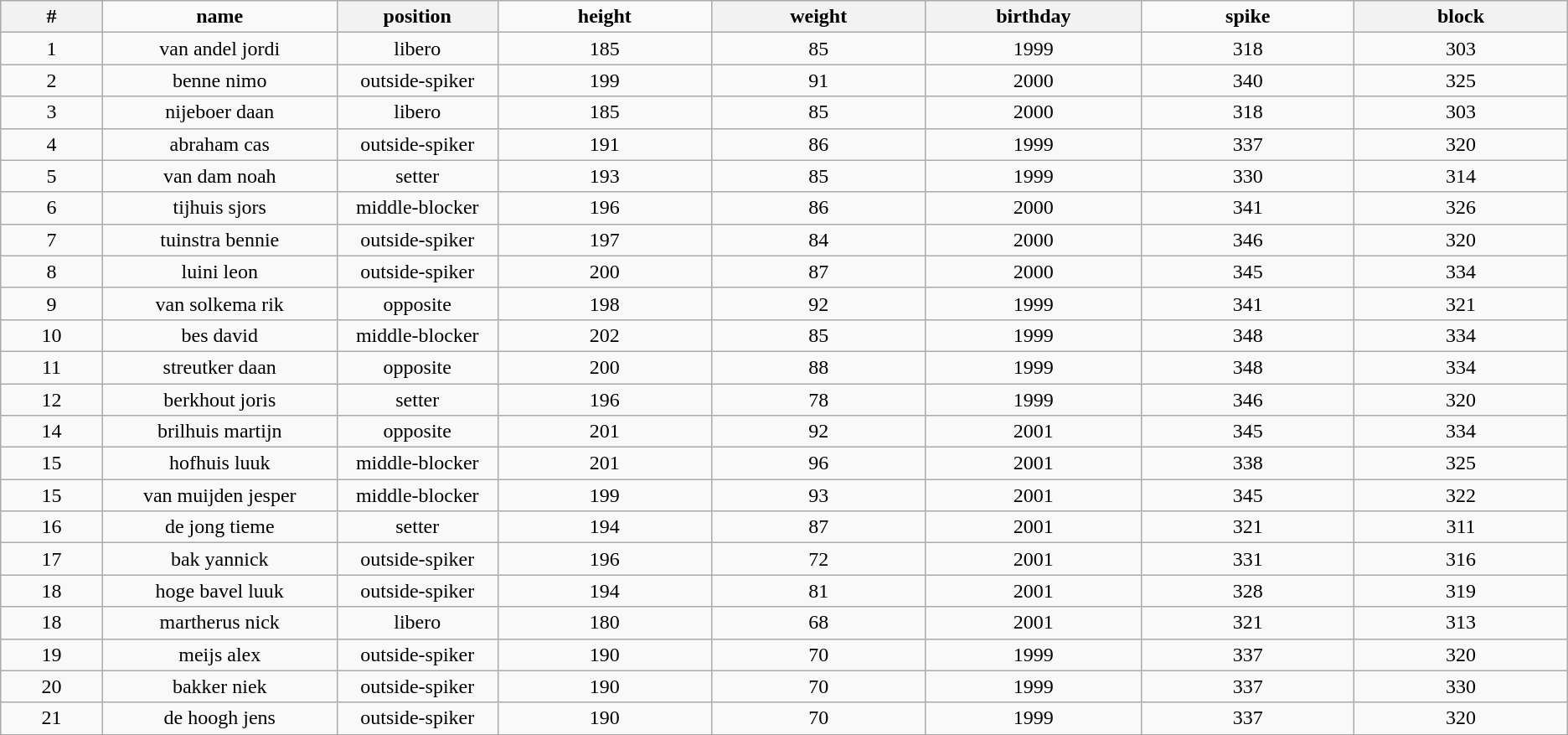<table class="wikitable sortable" style="text-align:center;">
<tr>
<th style="width:5em">#</th>
<td style="width:12em"><strong>name</strong></td>
<th style="width:8em"><strong>position</strong></th>
<td style="width:11em"><strong>height</strong></td>
<th style="width:11em"><strong>weight</strong></th>
<th style="width:11em"><strong>birthday</strong></th>
<td style="width:11em"><strong>spike</strong></td>
<th style="width:11em"><strong>block</strong></th>
</tr>
<tr>
<td>1</td>
<td>van andel jordi</td>
<td>libero</td>
<td>185</td>
<td>85</td>
<td>1999</td>
<td>318</td>
<td>303</td>
</tr>
<tr>
<td>2</td>
<td>benne nimo</td>
<td>outside-spiker</td>
<td>199</td>
<td>91</td>
<td>2000</td>
<td>340</td>
<td>325</td>
</tr>
<tr>
<td>3</td>
<td>nijeboer daan</td>
<td>libero</td>
<td>185</td>
<td>85</td>
<td>2000</td>
<td>318</td>
<td>303</td>
</tr>
<tr>
<td>4</td>
<td>abraham cas</td>
<td>outside-spiker</td>
<td>191</td>
<td>86</td>
<td>1999</td>
<td>337</td>
<td>320</td>
</tr>
<tr>
<td>5</td>
<td>van dam noah</td>
<td>setter</td>
<td>193</td>
<td>85</td>
<td>1999</td>
<td>330</td>
<td>314</td>
</tr>
<tr>
<td>6</td>
<td>tijhuis sjors</td>
<td>middle-blocker</td>
<td>196</td>
<td>86</td>
<td>2000</td>
<td>341</td>
<td>326</td>
</tr>
<tr>
<td>7</td>
<td>tuinstra bennie</td>
<td>outside-spiker</td>
<td>197</td>
<td>84</td>
<td>2000</td>
<td>346</td>
<td>320</td>
</tr>
<tr>
<td>8</td>
<td>luini leon</td>
<td>outside-spiker</td>
<td>200</td>
<td>87</td>
<td>2000</td>
<td>345</td>
<td>334</td>
</tr>
<tr>
<td>9</td>
<td>van solkema rik</td>
<td>opposite</td>
<td>198</td>
<td>92</td>
<td>1999</td>
<td>341</td>
<td>321</td>
</tr>
<tr>
<td>10</td>
<td>bes david</td>
<td>middle-blocker</td>
<td>202</td>
<td>85</td>
<td>1999</td>
<td>348</td>
<td>334</td>
</tr>
<tr>
<td>11</td>
<td>streutker daan</td>
<td>opposite</td>
<td>200</td>
<td>88</td>
<td>1999</td>
<td>348</td>
<td>334</td>
</tr>
<tr>
<td>12</td>
<td>berkhout joris</td>
<td>setter</td>
<td>196</td>
<td>78</td>
<td>1999</td>
<td>346</td>
<td>320</td>
</tr>
<tr>
<td>14</td>
<td>brilhuis martijn</td>
<td>opposite</td>
<td>201</td>
<td>92</td>
<td>2001</td>
<td>345</td>
<td>334</td>
</tr>
<tr>
<td>15</td>
<td>hofhuis luuk</td>
<td>middle-blocker</td>
<td>201</td>
<td>96</td>
<td>2001</td>
<td>338</td>
<td>325</td>
</tr>
<tr>
<td>15</td>
<td>van muijden jesper</td>
<td>middle-blocker</td>
<td>199</td>
<td>93</td>
<td>2001</td>
<td>345</td>
<td>322</td>
</tr>
<tr>
<td>16</td>
<td>de jong tieme</td>
<td>setter</td>
<td>194</td>
<td>87</td>
<td>2001</td>
<td>321</td>
<td>311</td>
</tr>
<tr>
<td>17</td>
<td>bak yannick</td>
<td>outside-spiker</td>
<td>196</td>
<td>72</td>
<td>2001</td>
<td>331</td>
<td>316</td>
</tr>
<tr>
<td>18</td>
<td>hoge bavel luuk</td>
<td>outside-spiker</td>
<td>194</td>
<td>81</td>
<td>2001</td>
<td>328</td>
<td>319</td>
</tr>
<tr>
<td>18</td>
<td>martherus nick</td>
<td>libero</td>
<td>180</td>
<td>68</td>
<td>2001</td>
<td>321</td>
<td>313</td>
</tr>
<tr>
<td>19</td>
<td>meijs alex</td>
<td>outside-spiker</td>
<td>190</td>
<td>70</td>
<td>1999</td>
<td>337</td>
<td>320</td>
</tr>
<tr>
<td>20</td>
<td>bakker niek</td>
<td>outside-spiker</td>
<td>190</td>
<td>70</td>
<td>1999</td>
<td>337</td>
<td>330</td>
</tr>
<tr>
<td>21</td>
<td>de hoogh jens</td>
<td>outside-spiker</td>
<td>190</td>
<td>70</td>
<td>1999</td>
<td>337</td>
<td>320</td>
</tr>
<tr>
</tr>
</table>
